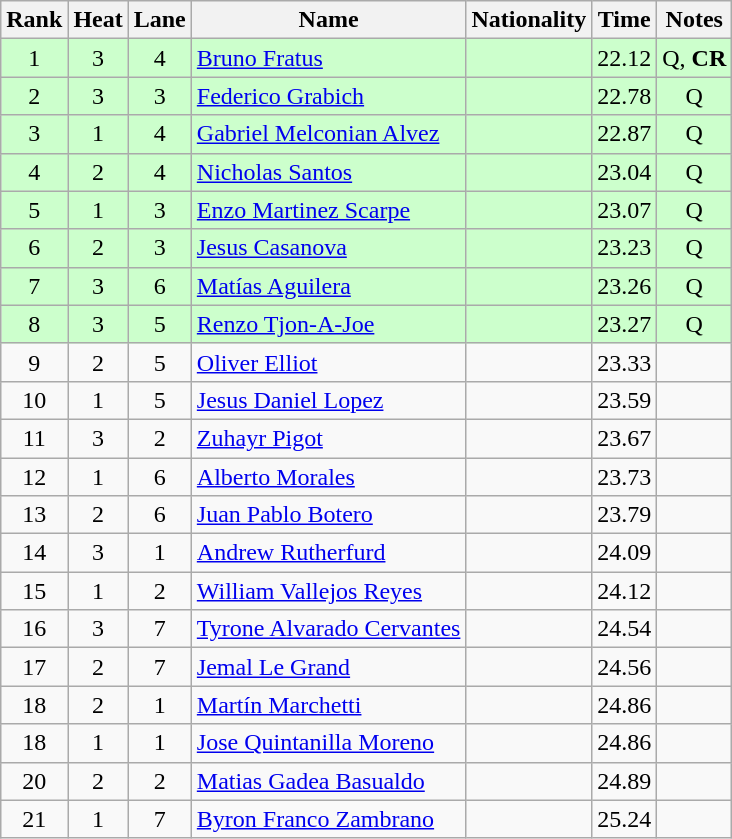<table class="wikitable sortable" style="text-align:center">
<tr>
<th>Rank</th>
<th>Heat</th>
<th>Lane</th>
<th>Name</th>
<th>Nationality</th>
<th>Time</th>
<th>Notes</th>
</tr>
<tr bgcolor=ccffcc>
<td>1</td>
<td>3</td>
<td>4</td>
<td align=left><a href='#'>Bruno Fratus</a></td>
<td align=left></td>
<td>22.12</td>
<td>Q, <strong>CR</strong></td>
</tr>
<tr bgcolor=ccffcc>
<td>2</td>
<td>3</td>
<td>3</td>
<td align=left><a href='#'>Federico Grabich</a></td>
<td align=left></td>
<td>22.78</td>
<td>Q</td>
</tr>
<tr bgcolor=ccffcc>
<td>3</td>
<td>1</td>
<td>4</td>
<td align=left><a href='#'>Gabriel Melconian Alvez</a></td>
<td align=left></td>
<td>22.87</td>
<td>Q</td>
</tr>
<tr bgcolor=ccffcc>
<td>4</td>
<td>2</td>
<td>4</td>
<td align=left><a href='#'>Nicholas Santos</a></td>
<td align=left></td>
<td>23.04</td>
<td>Q</td>
</tr>
<tr bgcolor=ccffcc>
<td>5</td>
<td>1</td>
<td>3</td>
<td align=left><a href='#'>Enzo Martinez Scarpe</a></td>
<td align=left></td>
<td>23.07</td>
<td>Q</td>
</tr>
<tr bgcolor=ccffcc>
<td>6</td>
<td>2</td>
<td>3</td>
<td align=left><a href='#'>Jesus Casanova</a></td>
<td align=left></td>
<td>23.23</td>
<td>Q</td>
</tr>
<tr bgcolor=ccffcc>
<td>7</td>
<td>3</td>
<td>6</td>
<td align=left><a href='#'>Matías Aguilera</a></td>
<td align=left></td>
<td>23.26</td>
<td>Q</td>
</tr>
<tr bgcolor=ccffcc>
<td>8</td>
<td>3</td>
<td>5</td>
<td align=left><a href='#'>Renzo Tjon-A-Joe</a></td>
<td align=left></td>
<td>23.27</td>
<td>Q</td>
</tr>
<tr>
<td>9</td>
<td>2</td>
<td>5</td>
<td align=left><a href='#'>Oliver Elliot</a></td>
<td align=left></td>
<td>23.33</td>
<td></td>
</tr>
<tr>
<td>10</td>
<td>1</td>
<td>5</td>
<td align=left><a href='#'>Jesus Daniel Lopez</a></td>
<td align=left></td>
<td>23.59</td>
<td></td>
</tr>
<tr>
<td>11</td>
<td>3</td>
<td>2</td>
<td align=left><a href='#'>Zuhayr Pigot</a></td>
<td align=left></td>
<td>23.67</td>
<td></td>
</tr>
<tr>
<td>12</td>
<td>1</td>
<td>6</td>
<td align=left><a href='#'>Alberto Morales</a></td>
<td align=left></td>
<td>23.73</td>
<td></td>
</tr>
<tr>
<td>13</td>
<td>2</td>
<td>6</td>
<td align=left><a href='#'>Juan Pablo Botero</a></td>
<td align=left></td>
<td>23.79</td>
<td></td>
</tr>
<tr>
<td>14</td>
<td>3</td>
<td>1</td>
<td align=left><a href='#'>Andrew Rutherfurd</a></td>
<td align=left></td>
<td>24.09</td>
<td></td>
</tr>
<tr>
<td>15</td>
<td>1</td>
<td>2</td>
<td align=left><a href='#'>William Vallejos Reyes</a></td>
<td align=left></td>
<td>24.12</td>
<td></td>
</tr>
<tr>
<td>16</td>
<td>3</td>
<td>7</td>
<td align=left><a href='#'>Tyrone Alvarado Cervantes</a></td>
<td align=left></td>
<td>24.54</td>
<td></td>
</tr>
<tr>
<td>17</td>
<td>2</td>
<td>7</td>
<td align=left><a href='#'>Jemal Le Grand</a></td>
<td align=left></td>
<td>24.56</td>
<td></td>
</tr>
<tr>
<td>18</td>
<td>2</td>
<td>1</td>
<td align=left><a href='#'>Martín Marchetti</a></td>
<td align=left></td>
<td>24.86</td>
<td></td>
</tr>
<tr>
<td>18</td>
<td>1</td>
<td>1</td>
<td align=left><a href='#'>Jose Quintanilla Moreno</a></td>
<td align=left></td>
<td>24.86</td>
<td></td>
</tr>
<tr>
<td>20</td>
<td>2</td>
<td>2</td>
<td align=left><a href='#'>Matias Gadea Basualdo</a></td>
<td align=left></td>
<td>24.89</td>
<td></td>
</tr>
<tr>
<td>21</td>
<td>1</td>
<td>7</td>
<td align=left><a href='#'>Byron Franco Zambrano</a></td>
<td align=left></td>
<td>25.24</td>
<td></td>
</tr>
</table>
